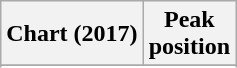<table class="wikitable sortable plainrowheaders">
<tr>
<th>Chart (2017)</th>
<th>Peak<br>position</th>
</tr>
<tr>
</tr>
<tr>
</tr>
<tr>
</tr>
</table>
